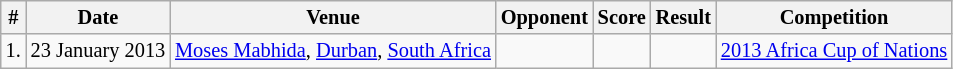<table class="wikitable sortable" style="font-size:85%">
<tr>
<th>#</th>
<th>Date</th>
<th>Venue</th>
<th>Opponent</th>
<th>Score</th>
<th>Result</th>
<th>Competition</th>
</tr>
<tr>
<td>1.</td>
<td>23 January 2013</td>
<td><a href='#'>Moses Mabhida</a>, <a href='#'>Durban</a>, <a href='#'>South Africa</a></td>
<td></td>
<td></td>
<td></td>
<td><a href='#'>2013 Africa Cup of Nations</a></td>
</tr>
</table>
